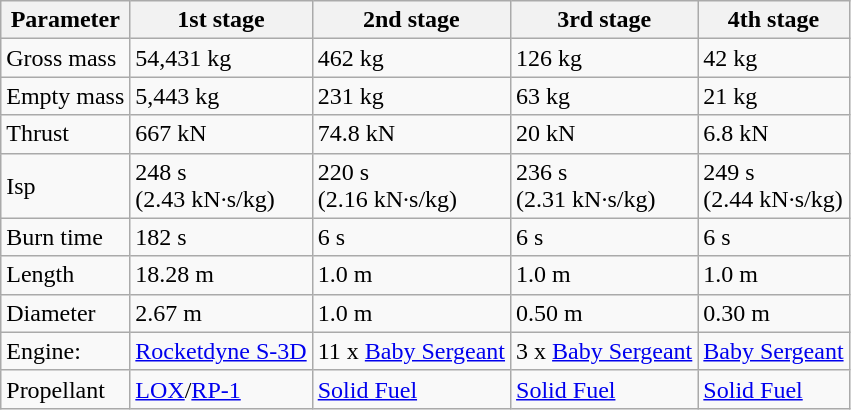<table class="wikitable">
<tr>
<th>Parameter</th>
<th>1st stage</th>
<th>2nd stage</th>
<th>3rd stage</th>
<th>4th stage</th>
</tr>
<tr>
<td>Gross mass</td>
<td>54,431 kg</td>
<td>462 kg</td>
<td>126 kg</td>
<td>42 kg</td>
</tr>
<tr>
<td>Empty mass</td>
<td>5,443 kg</td>
<td>231 kg</td>
<td>63 kg</td>
<td>21 kg</td>
</tr>
<tr>
<td>Thrust</td>
<td>667 kN</td>
<td>74.8 kN</td>
<td>20 kN</td>
<td>6.8 kN</td>
</tr>
<tr>
<td>Isp</td>
<td>248 s<br>(2.43 kN·s/kg)</td>
<td>220 s<br>(2.16 kN·s/kg)</td>
<td>236 s<br>(2.31 kN·s/kg)</td>
<td>249 s<br>(2.44 kN·s/kg)</td>
</tr>
<tr>
<td>Burn time</td>
<td>182 s</td>
<td>6 s</td>
<td>6 s</td>
<td>6 s</td>
</tr>
<tr>
<td>Length</td>
<td>18.28 m</td>
<td>1.0 m</td>
<td>1.0 m</td>
<td>1.0 m</td>
</tr>
<tr>
<td>Diameter</td>
<td>2.67 m</td>
<td>1.0 m</td>
<td>0.50 m</td>
<td>0.30 m</td>
</tr>
<tr>
<td>Engine:</td>
<td><a href='#'>Rocketdyne S-3D</a></td>
<td>11 x <a href='#'>Baby Sergeant</a></td>
<td>3 x <a href='#'>Baby Sergeant</a></td>
<td><a href='#'>Baby Sergeant</a></td>
</tr>
<tr>
<td>Propellant</td>
<td><a href='#'>LOX</a>/<a href='#'>RP-1</a></td>
<td><a href='#'>Solid Fuel</a></td>
<td><a href='#'>Solid Fuel</a></td>
<td><a href='#'>Solid Fuel</a></td>
</tr>
</table>
